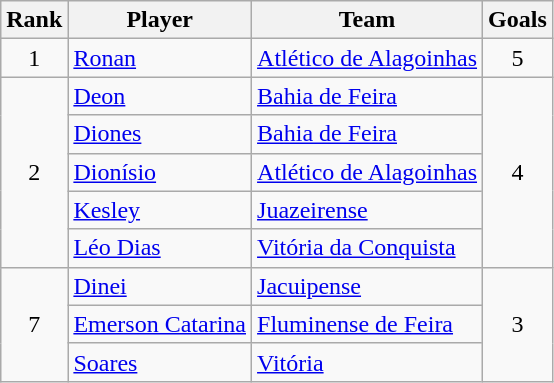<table class="wikitable" style="text-align:center">
<tr>
<th>Rank</th>
<th>Player</th>
<th>Team</th>
<th>Goals</th>
</tr>
<tr>
<td>1</td>
<td align=left><a href='#'>Ronan</a></td>
<td align=left><a href='#'>Atlético de Alagoinhas</a></td>
<td>5</td>
</tr>
<tr>
<td rowspan=5>2</td>
<td align=left><a href='#'>Deon</a></td>
<td align=left><a href='#'>Bahia de Feira</a></td>
<td rowspan=5>4</td>
</tr>
<tr>
<td align=left><a href='#'>Diones</a></td>
<td align=left><a href='#'>Bahia de Feira</a></td>
</tr>
<tr>
<td align=left><a href='#'>Dionísio</a></td>
<td align=left><a href='#'>Atlético de Alagoinhas</a></td>
</tr>
<tr>
<td align=left><a href='#'>Kesley</a></td>
<td align=left><a href='#'>Juazeirense</a></td>
</tr>
<tr>
<td align=left><a href='#'>Léo Dias</a></td>
<td align=left><a href='#'>Vitória da Conquista</a></td>
</tr>
<tr>
<td rowspan=3>7</td>
<td align=left><a href='#'>Dinei</a></td>
<td align=left><a href='#'>Jacuipense</a></td>
<td rowspan=3>3</td>
</tr>
<tr>
<td align=left><a href='#'>Emerson Catarina</a></td>
<td align=left><a href='#'>Fluminense de Feira</a></td>
</tr>
<tr>
<td align=left><a href='#'>Soares</a></td>
<td align=left><a href='#'>Vitória</a></td>
</tr>
</table>
